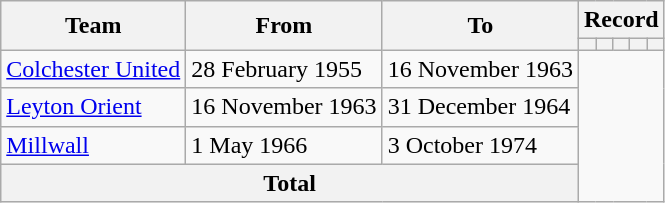<table class=wikitable style="text-align: center">
<tr>
<th rowspan=2>Team</th>
<th rowspan=2>From</th>
<th rowspan=2>To</th>
<th colspan=5>Record</th>
</tr>
<tr>
<th></th>
<th></th>
<th></th>
<th></th>
<th></th>
</tr>
<tr>
<td align=left><a href='#'>Colchester United</a></td>
<td align=left>28 February 1955</td>
<td align=left>16 November 1963<br></td>
</tr>
<tr>
<td align=left><a href='#'>Leyton Orient</a></td>
<td align=left>16 November 1963</td>
<td align=left>31 December 1964<br></td>
</tr>
<tr>
<td align=left><a href='#'>Millwall</a></td>
<td align=left>1 May 1966</td>
<td align=left>3 October 1974<br></td>
</tr>
<tr>
<th colspan=3>Total<br></th>
</tr>
</table>
